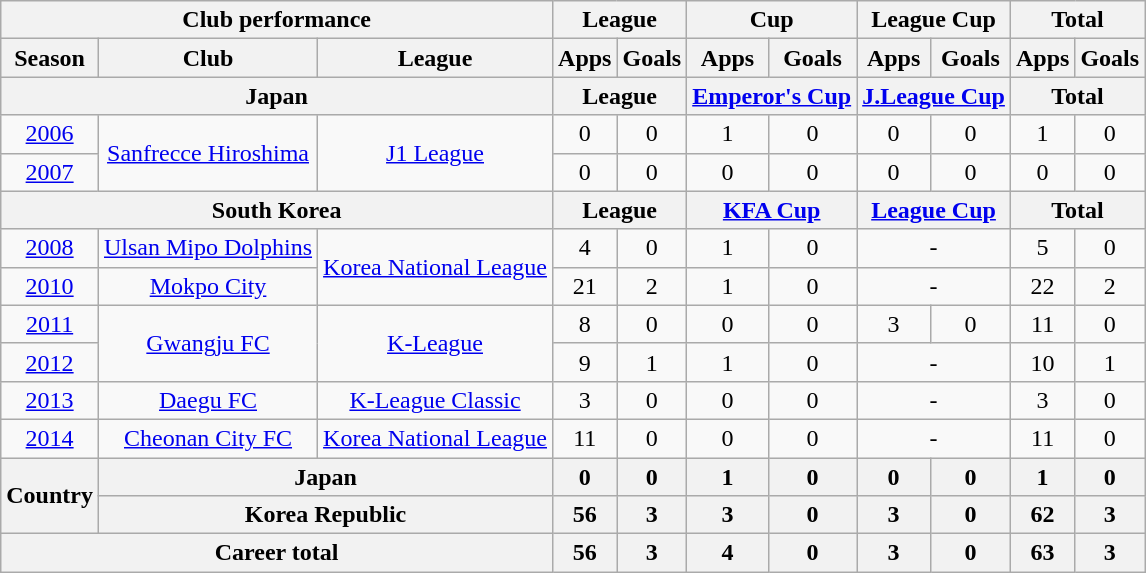<table class="wikitable" style="text-align:center;">
<tr>
<th colspan=3>Club performance</th>
<th colspan=2>League</th>
<th colspan=2>Cup</th>
<th colspan=2>League Cup</th>
<th colspan=2>Total</th>
</tr>
<tr>
<th>Season</th>
<th>Club</th>
<th>League</th>
<th>Apps</th>
<th>Goals</th>
<th>Apps</th>
<th>Goals</th>
<th>Apps</th>
<th>Goals</th>
<th>Apps</th>
<th>Goals</th>
</tr>
<tr>
<th colspan=3>Japan</th>
<th colspan=2>League</th>
<th colspan=2><a href='#'>Emperor's Cup</a></th>
<th colspan=2><a href='#'>J.League Cup</a></th>
<th colspan=2>Total</th>
</tr>
<tr>
<td><a href='#'>2006</a></td>
<td rowspan="2"><a href='#'>Sanfrecce Hiroshima</a></td>
<td rowspan="2"><a href='#'>J1 League</a></td>
<td>0</td>
<td>0</td>
<td>1</td>
<td>0</td>
<td>0</td>
<td>0</td>
<td>1</td>
<td>0</td>
</tr>
<tr>
<td><a href='#'>2007</a></td>
<td>0</td>
<td>0</td>
<td>0</td>
<td>0</td>
<td>0</td>
<td>0</td>
<td>0</td>
<td>0</td>
</tr>
<tr>
<th colspan=3>South Korea</th>
<th colspan=2>League</th>
<th colspan=2><a href='#'>KFA Cup</a></th>
<th colspan=2><a href='#'>League Cup</a></th>
<th colspan=2>Total</th>
</tr>
<tr>
<td><a href='#'>2008</a></td>
<td rowspan="1"><a href='#'>Ulsan Mipo Dolphins</a></td>
<td rowspan="2"><a href='#'>Korea National League</a></td>
<td>4</td>
<td>0</td>
<td>1</td>
<td>0</td>
<td colspan=2>-</td>
<td>5</td>
<td>0</td>
</tr>
<tr>
<td><a href='#'>2010</a></td>
<td rowspan="1"><a href='#'>Mokpo City</a></td>
<td>21</td>
<td>2</td>
<td>1</td>
<td>0</td>
<td colspan=2>-</td>
<td>22</td>
<td>2</td>
</tr>
<tr>
<td><a href='#'>2011</a></td>
<td rowspan="2"><a href='#'>Gwangju FC</a></td>
<td rowspan="2"><a href='#'>K-League</a></td>
<td>8</td>
<td>0</td>
<td>0</td>
<td>0</td>
<td>3</td>
<td>0</td>
<td>11</td>
<td>0</td>
</tr>
<tr>
<td><a href='#'>2012</a></td>
<td>9</td>
<td>1</td>
<td>1</td>
<td>0</td>
<td colspan="2">-</td>
<td>10</td>
<td>1</td>
</tr>
<tr>
<td><a href='#'>2013</a></td>
<td rowspan="1"><a href='#'>Daegu FC</a></td>
<td rowspan="1"><a href='#'>K-League Classic</a></td>
<td>3</td>
<td>0</td>
<td>0</td>
<td>0</td>
<td colspan="2">-</td>
<td>3</td>
<td>0</td>
</tr>
<tr>
<td><a href='#'>2014</a></td>
<td rowspan="1"><a href='#'>Cheonan City FC</a></td>
<td rowspan="1"><a href='#'>Korea National League</a></td>
<td>11</td>
<td>0</td>
<td>0</td>
<td>0</td>
<td colspan="2">-</td>
<td>11</td>
<td>0</td>
</tr>
<tr>
<th rowspan=2>Country</th>
<th colspan=2>Japan</th>
<th>0</th>
<th>0</th>
<th>1</th>
<th>0</th>
<th>0</th>
<th>0</th>
<th>1</th>
<th>0</th>
</tr>
<tr>
<th colspan=2>Korea Republic</th>
<th>56</th>
<th>3</th>
<th>3</th>
<th>0</th>
<th>3</th>
<th>0</th>
<th>62</th>
<th>3</th>
</tr>
<tr>
<th colspan=3>Career total</th>
<th>56</th>
<th>3</th>
<th>4</th>
<th>0</th>
<th>3</th>
<th>0</th>
<th>63</th>
<th>3</th>
</tr>
</table>
